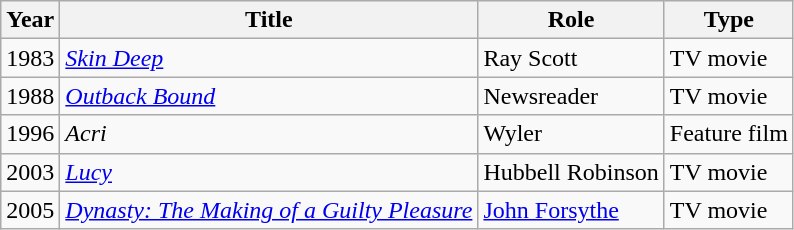<table class=wikitable>
<tr>
<th>Year</th>
<th>Title</th>
<th>Role</th>
<th>Type</th>
</tr>
<tr>
<td>1983</td>
<td><em><a href='#'>Skin Deep</a></em></td>
<td>Ray Scott</td>
<td>TV movie</td>
</tr>
<tr>
<td>1988</td>
<td><em><a href='#'>Outback Bound</a></em></td>
<td>Newsreader</td>
<td>TV movie</td>
</tr>
<tr>
<td>1996</td>
<td><em>Acri</em></td>
<td>Wyler</td>
<td>Feature film</td>
</tr>
<tr>
<td>2003</td>
<td><em><a href='#'>Lucy</a></em></td>
<td>Hubbell Robinson</td>
<td>TV movie</td>
</tr>
<tr>
<td>2005</td>
<td><em><a href='#'>Dynasty: The Making of a Guilty Pleasure</a></em></td>
<td><a href='#'>John Forsythe</a></td>
<td>TV movie</td>
</tr>
</table>
